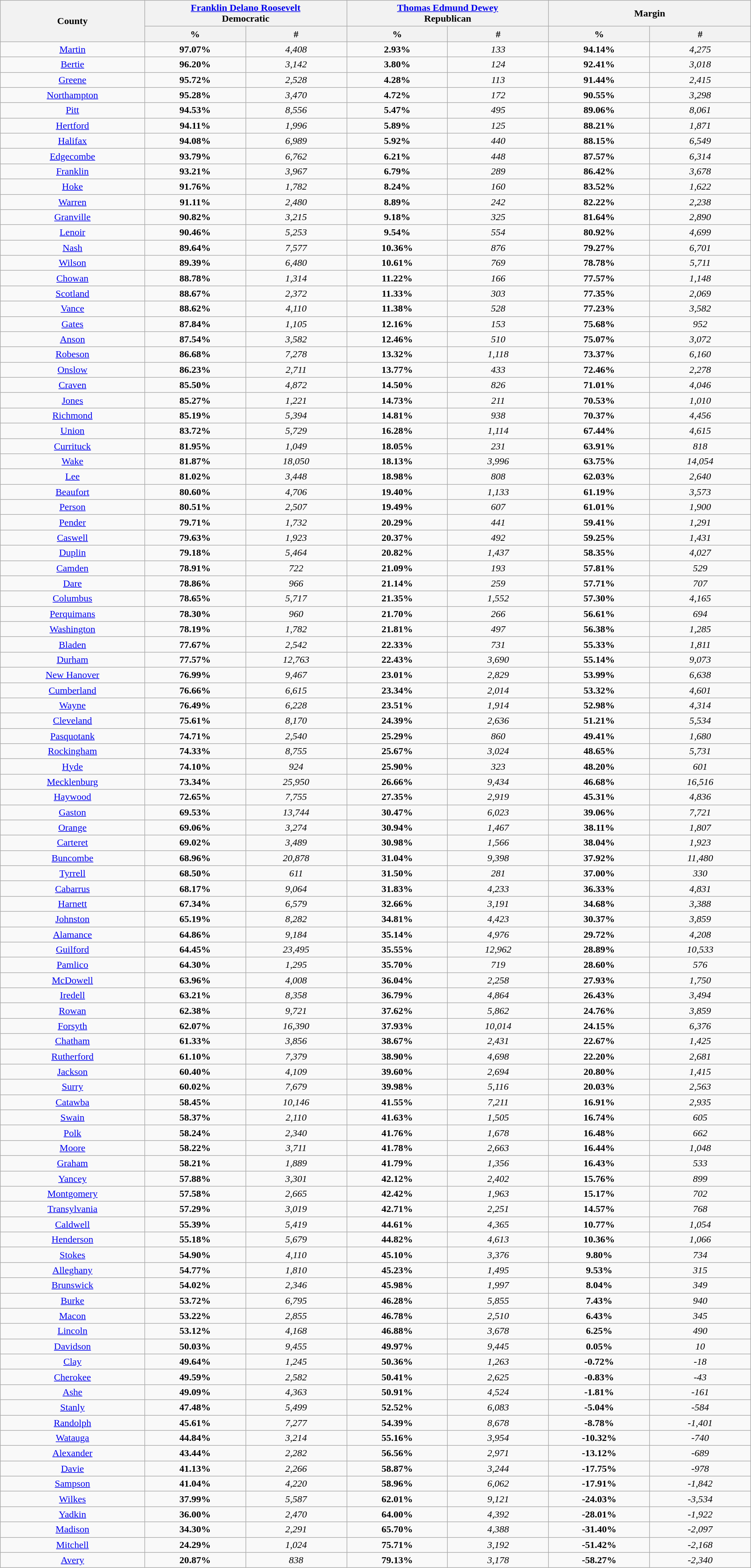<table class="wikitable sortable mw-collapsible mw-collapsed nowrap">
<tr>
<th style="width:10%;" rowspan="2">County</th>
<th colspan="2"><a href='#'>Franklin Delano Roosevelt</a><br>Democratic</th>
<th colspan="2"><a href='#'>Thomas Edmund Dewey</a><br>Republican</th>
<th colspan="2">Margin</th>
</tr>
<tr>
<th style="width:7%;" data-sort-type="number">%</th>
<th style="width:7%;" data-sort-type="number">#</th>
<th style="width:7%;" data-sort-type="number">%</th>
<th style="width:7%;" data-sort-type="number">#</th>
<th style="width:7%;" data-sort-type="number">%</th>
<th style="width:7%;" data-sort-type="number">#</th>
</tr>
<tr>
<td align="center" ><a href='#'>Martin</a></td>
<td align="center" ><strong>97.07%</strong></td>
<td align="center" ><em>4,408</em></td>
<td align="center" ><strong>2.93%</strong></td>
<td align="center" ><em>133</em></td>
<td align="center" ><strong>94.14%</strong></td>
<td align="center" ><em>4,275</em></td>
</tr>
<tr>
<td align="center" ><a href='#'>Bertie</a></td>
<td align="center" ><strong>96.20%</strong></td>
<td align="center" ><em>3,142</em></td>
<td align="center" ><strong>3.80%</strong></td>
<td align="center" ><em>124</em></td>
<td align="center" ><strong>92.41%</strong></td>
<td align="center" ><em>3,018</em></td>
</tr>
<tr>
<td align="center" ><a href='#'>Greene</a></td>
<td align="center" ><strong>95.72%</strong></td>
<td align="center" ><em>2,528</em></td>
<td align="center" ><strong>4.28%</strong></td>
<td align="center" ><em>113</em></td>
<td align="center" ><strong>91.44%</strong></td>
<td align="center" ><em>2,415</em></td>
</tr>
<tr>
<td align="center" ><a href='#'>Northampton</a></td>
<td align="center" ><strong>95.28%</strong></td>
<td align="center" ><em>3,470</em></td>
<td align="center" ><strong>4.72%</strong></td>
<td align="center" ><em>172</em></td>
<td align="center" ><strong>90.55%</strong></td>
<td align="center" ><em>3,298</em></td>
</tr>
<tr>
<td align="center" ><a href='#'>Pitt</a></td>
<td align="center" ><strong>94.53%</strong></td>
<td align="center" ><em>8,556</em></td>
<td align="center" ><strong>5.47%</strong></td>
<td align="center" ><em>495</em></td>
<td align="center" ><strong>89.06%</strong></td>
<td align="center" ><em>8,061</em></td>
</tr>
<tr>
<td align="center" ><a href='#'>Hertford</a></td>
<td align="center" ><strong>94.11%</strong></td>
<td align="center" ><em>1,996</em></td>
<td align="center" ><strong>5.89%</strong></td>
<td align="center" ><em>125</em></td>
<td align="center" ><strong>88.21%</strong></td>
<td align="center" ><em>1,871</em></td>
</tr>
<tr>
<td align="center" ><a href='#'>Halifax</a></td>
<td align="center" ><strong>94.08%</strong></td>
<td align="center" ><em>6,989</em></td>
<td align="center" ><strong>5.92%</strong></td>
<td align="center" ><em>440</em></td>
<td align="center" ><strong>88.15%</strong></td>
<td align="center" ><em>6,549</em></td>
</tr>
<tr>
<td align="center" ><a href='#'>Edgecombe</a></td>
<td align="center" ><strong>93.79%</strong></td>
<td align="center" ><em>6,762</em></td>
<td align="center" ><strong>6.21%</strong></td>
<td align="center" ><em>448</em></td>
<td align="center" ><strong>87.57%</strong></td>
<td align="center" ><em>6,314</em></td>
</tr>
<tr>
<td align="center" ><a href='#'>Franklin</a></td>
<td align="center" ><strong>93.21%</strong></td>
<td align="center" ><em>3,967</em></td>
<td align="center" ><strong>6.79%</strong></td>
<td align="center" ><em>289</em></td>
<td align="center" ><strong>86.42%</strong></td>
<td align="center" ><em>3,678</em></td>
</tr>
<tr>
<td align="center" ><a href='#'>Hoke</a></td>
<td align="center" ><strong>91.76%</strong></td>
<td align="center" ><em>1,782</em></td>
<td align="center" ><strong>8.24%</strong></td>
<td align="center" ><em>160</em></td>
<td align="center" ><strong>83.52%</strong></td>
<td align="center" ><em>1,622</em></td>
</tr>
<tr>
<td align="center" ><a href='#'>Warren</a></td>
<td align="center" ><strong>91.11%</strong></td>
<td align="center" ><em>2,480</em></td>
<td align="center" ><strong>8.89%</strong></td>
<td align="center" ><em>242</em></td>
<td align="center" ><strong>82.22%</strong></td>
<td align="center" ><em>2,238</em></td>
</tr>
<tr>
<td align="center" ><a href='#'>Granville</a></td>
<td align="center" ><strong>90.82%</strong></td>
<td align="center" ><em>3,215</em></td>
<td align="center" ><strong>9.18%</strong></td>
<td align="center" ><em>325</em></td>
<td align="center" ><strong>81.64%</strong></td>
<td align="center" ><em>2,890</em></td>
</tr>
<tr>
<td align="center" ><a href='#'>Lenoir</a></td>
<td align="center" ><strong>90.46%</strong></td>
<td align="center" ><em>5,253</em></td>
<td align="center" ><strong>9.54%</strong></td>
<td align="center" ><em>554</em></td>
<td align="center" ><strong>80.92%</strong></td>
<td align="center" ><em>4,699</em></td>
</tr>
<tr>
<td align="center" ><a href='#'>Nash</a></td>
<td align="center" ><strong>89.64%</strong></td>
<td align="center" ><em>7,577</em></td>
<td align="center" ><strong>10.36%</strong></td>
<td align="center" ><em>876</em></td>
<td align="center" ><strong>79.27%</strong></td>
<td align="center" ><em>6,701</em></td>
</tr>
<tr>
<td align="center" ><a href='#'>Wilson</a></td>
<td align="center" ><strong>89.39%</strong></td>
<td align="center" ><em>6,480</em></td>
<td align="center" ><strong>10.61%</strong></td>
<td align="center" ><em>769</em></td>
<td align="center" ><strong>78.78%</strong></td>
<td align="center" ><em>5,711</em></td>
</tr>
<tr>
<td align="center" ><a href='#'>Chowan</a></td>
<td align="center" ><strong>88.78%</strong></td>
<td align="center" ><em>1,314</em></td>
<td align="center" ><strong>11.22%</strong></td>
<td align="center" ><em>166</em></td>
<td align="center" ><strong>77.57%</strong></td>
<td align="center" ><em>1,148</em></td>
</tr>
<tr>
<td align="center" ><a href='#'>Scotland</a></td>
<td align="center" ><strong>88.67%</strong></td>
<td align="center" ><em>2,372</em></td>
<td align="center" ><strong>11.33%</strong></td>
<td align="center" ><em>303</em></td>
<td align="center" ><strong>77.35%</strong></td>
<td align="center" ><em>2,069</em></td>
</tr>
<tr>
<td align="center" ><a href='#'>Vance</a></td>
<td align="center" ><strong>88.62%</strong></td>
<td align="center" ><em>4,110</em></td>
<td align="center" ><strong>11.38%</strong></td>
<td align="center" ><em>528</em></td>
<td align="center" ><strong>77.23%</strong></td>
<td align="center" ><em>3,582</em></td>
</tr>
<tr>
<td align="center" ><a href='#'>Gates</a></td>
<td align="center" ><strong>87.84%</strong></td>
<td align="center" ><em>1,105</em></td>
<td align="center" ><strong>12.16%</strong></td>
<td align="center" ><em>153</em></td>
<td align="center" ><strong>75.68%</strong></td>
<td align="center" ><em>952</em></td>
</tr>
<tr>
<td align="center" ><a href='#'>Anson</a></td>
<td align="center" ><strong>87.54%</strong></td>
<td align="center" ><em>3,582</em></td>
<td align="center" ><strong>12.46%</strong></td>
<td align="center" ><em>510</em></td>
<td align="center" ><strong>75.07%</strong></td>
<td align="center" ><em>3,072</em></td>
</tr>
<tr>
<td align="center" ><a href='#'>Robeson</a></td>
<td align="center" ><strong>86.68%</strong></td>
<td align="center" ><em>7,278</em></td>
<td align="center" ><strong>13.32%</strong></td>
<td align="center" ><em>1,118</em></td>
<td align="center" ><strong>73.37%</strong></td>
<td align="center" ><em>6,160</em></td>
</tr>
<tr>
<td align="center" ><a href='#'>Onslow</a></td>
<td align="center" ><strong>86.23%</strong></td>
<td align="center" ><em>2,711</em></td>
<td align="center" ><strong>13.77%</strong></td>
<td align="center" ><em>433</em></td>
<td align="center" ><strong>72.46%</strong></td>
<td align="center" ><em>2,278</em></td>
</tr>
<tr>
<td align="center" ><a href='#'>Craven</a></td>
<td align="center" ><strong>85.50%</strong></td>
<td align="center" ><em>4,872</em></td>
<td align="center" ><strong>14.50%</strong></td>
<td align="center" ><em>826</em></td>
<td align="center" ><strong>71.01%</strong></td>
<td align="center" ><em>4,046</em></td>
</tr>
<tr>
<td align="center" ><a href='#'>Jones</a></td>
<td align="center" ><strong>85.27%</strong></td>
<td align="center" ><em>1,221</em></td>
<td align="center" ><strong>14.73%</strong></td>
<td align="center" ><em>211</em></td>
<td align="center" ><strong>70.53%</strong></td>
<td align="center" ><em>1,010</em></td>
</tr>
<tr>
<td align="center" ><a href='#'>Richmond</a></td>
<td align="center" ><strong>85.19%</strong></td>
<td align="center" ><em>5,394</em></td>
<td align="center" ><strong>14.81%</strong></td>
<td align="center" ><em>938</em></td>
<td align="center" ><strong>70.37%</strong></td>
<td align="center" ><em>4,456</em></td>
</tr>
<tr>
<td align="center" ><a href='#'>Union</a></td>
<td align="center" ><strong>83.72%</strong></td>
<td align="center" ><em>5,729</em></td>
<td align="center" ><strong>16.28%</strong></td>
<td align="center" ><em>1,114</em></td>
<td align="center" ><strong>67.44%</strong></td>
<td align="center" ><em>4,615</em></td>
</tr>
<tr>
<td align="center" ><a href='#'>Currituck</a></td>
<td align="center" ><strong>81.95%</strong></td>
<td align="center" ><em>1,049</em></td>
<td align="center" ><strong>18.05%</strong></td>
<td align="center" ><em>231</em></td>
<td align="center" ><strong>63.91%</strong></td>
<td align="center" ><em>818</em></td>
</tr>
<tr>
<td align="center" ><a href='#'>Wake</a></td>
<td align="center" ><strong>81.87%</strong></td>
<td align="center" ><em>18,050</em></td>
<td align="center" ><strong>18.13%</strong></td>
<td align="center" ><em>3,996</em></td>
<td align="center" ><strong>63.75%</strong></td>
<td align="center" ><em>14,054</em></td>
</tr>
<tr>
<td align="center" ><a href='#'>Lee</a></td>
<td align="center" ><strong>81.02%</strong></td>
<td align="center" ><em>3,448</em></td>
<td align="center" ><strong>18.98%</strong></td>
<td align="center" ><em>808</em></td>
<td align="center" ><strong>62.03%</strong></td>
<td align="center" ><em>2,640</em></td>
</tr>
<tr>
<td align="center" ><a href='#'>Beaufort</a></td>
<td align="center" ><strong>80.60%</strong></td>
<td align="center" ><em>4,706</em></td>
<td align="center" ><strong>19.40%</strong></td>
<td align="center" ><em>1,133</em></td>
<td align="center" ><strong>61.19%</strong></td>
<td align="center" ><em>3,573</em></td>
</tr>
<tr>
<td align="center" ><a href='#'>Person</a></td>
<td align="center" ><strong>80.51%</strong></td>
<td align="center" ><em>2,507</em></td>
<td align="center" ><strong>19.49%</strong></td>
<td align="center" ><em>607</em></td>
<td align="center" ><strong>61.01%</strong></td>
<td align="center" ><em>1,900</em></td>
</tr>
<tr>
<td align="center" ><a href='#'>Pender</a></td>
<td align="center" ><strong>79.71%</strong></td>
<td align="center" ><em>1,732</em></td>
<td align="center" ><strong>20.29%</strong></td>
<td align="center" ><em>441</em></td>
<td align="center" ><strong>59.41%</strong></td>
<td align="center" ><em>1,291</em></td>
</tr>
<tr>
<td align="center" ><a href='#'>Caswell</a></td>
<td align="center" ><strong>79.63%</strong></td>
<td align="center" ><em>1,923</em></td>
<td align="center" ><strong>20.37%</strong></td>
<td align="center" ><em>492</em></td>
<td align="center" ><strong>59.25%</strong></td>
<td align="center" ><em>1,431</em></td>
</tr>
<tr>
<td align="center" ><a href='#'>Duplin</a></td>
<td align="center" ><strong>79.18%</strong></td>
<td align="center" ><em>5,464</em></td>
<td align="center" ><strong>20.82%</strong></td>
<td align="center" ><em>1,437</em></td>
<td align="center" ><strong>58.35%</strong></td>
<td align="center" ><em>4,027</em></td>
</tr>
<tr>
<td align="center" ><a href='#'>Camden</a></td>
<td align="center" ><strong>78.91%</strong></td>
<td align="center" ><em>722</em></td>
<td align="center" ><strong>21.09%</strong></td>
<td align="center" ><em>193</em></td>
<td align="center" ><strong>57.81%</strong></td>
<td align="center" ><em>529</em></td>
</tr>
<tr>
<td align="center" ><a href='#'>Dare</a></td>
<td align="center" ><strong>78.86%</strong></td>
<td align="center" ><em>966</em></td>
<td align="center" ><strong>21.14%</strong></td>
<td align="center" ><em>259</em></td>
<td align="center" ><strong>57.71%</strong></td>
<td align="center" ><em>707</em></td>
</tr>
<tr>
<td align="center" ><a href='#'>Columbus</a></td>
<td align="center" ><strong>78.65%</strong></td>
<td align="center" ><em>5,717</em></td>
<td align="center" ><strong>21.35%</strong></td>
<td align="center" ><em>1,552</em></td>
<td align="center" ><strong>57.30%</strong></td>
<td align="center" ><em>4,165</em></td>
</tr>
<tr>
<td align="center" ><a href='#'>Perquimans</a></td>
<td align="center" ><strong>78.30%</strong></td>
<td align="center" ><em>960</em></td>
<td align="center" ><strong>21.70%</strong></td>
<td align="center" ><em>266</em></td>
<td align="center" ><strong>56.61%</strong></td>
<td align="center" ><em>694</em></td>
</tr>
<tr>
<td align="center" ><a href='#'>Washington</a></td>
<td align="center" ><strong>78.19%</strong></td>
<td align="center" ><em>1,782</em></td>
<td align="center" ><strong>21.81%</strong></td>
<td align="center" ><em>497</em></td>
<td align="center" ><strong>56.38%</strong></td>
<td align="center" ><em>1,285</em></td>
</tr>
<tr>
<td align="center" ><a href='#'>Bladen</a></td>
<td align="center" ><strong>77.67%</strong></td>
<td align="center" ><em>2,542</em></td>
<td align="center" ><strong>22.33%</strong></td>
<td align="center" ><em>731</em></td>
<td align="center" ><strong>55.33%</strong></td>
<td align="center" ><em>1,811</em></td>
</tr>
<tr>
<td align="center" ><a href='#'>Durham</a></td>
<td align="center" ><strong>77.57%</strong></td>
<td align="center" ><em>12,763</em></td>
<td align="center" ><strong>22.43%</strong></td>
<td align="center" ><em>3,690</em></td>
<td align="center" ><strong>55.14%</strong></td>
<td align="center" ><em>9,073</em></td>
</tr>
<tr>
<td align="center" ><a href='#'>New Hanover</a></td>
<td align="center" ><strong>76.99%</strong></td>
<td align="center" ><em>9,467</em></td>
<td align="center" ><strong>23.01%</strong></td>
<td align="center" ><em>2,829</em></td>
<td align="center" ><strong>53.99%</strong></td>
<td align="center" ><em>6,638</em></td>
</tr>
<tr>
<td align="center" ><a href='#'>Cumberland</a></td>
<td align="center" ><strong>76.66%</strong></td>
<td align="center" ><em>6,615</em></td>
<td align="center" ><strong>23.34%</strong></td>
<td align="center" ><em>2,014</em></td>
<td align="center" ><strong>53.32%</strong></td>
<td align="center" ><em>4,601</em></td>
</tr>
<tr>
<td align="center" ><a href='#'>Wayne</a></td>
<td align="center" ><strong>76.49%</strong></td>
<td align="center" ><em>6,228</em></td>
<td align="center" ><strong>23.51%</strong></td>
<td align="center" ><em>1,914</em></td>
<td align="center" ><strong>52.98%</strong></td>
<td align="center" ><em>4,314</em></td>
</tr>
<tr>
<td align="center" ><a href='#'>Cleveland</a></td>
<td align="center" ><strong>75.61%</strong></td>
<td align="center" ><em>8,170</em></td>
<td align="center" ><strong>24.39%</strong></td>
<td align="center" ><em>2,636</em></td>
<td align="center" ><strong>51.21%</strong></td>
<td align="center" ><em>5,534</em></td>
</tr>
<tr>
<td align="center" ><a href='#'>Pasquotank</a></td>
<td align="center" ><strong>74.71%</strong></td>
<td align="center" ><em>2,540</em></td>
<td align="center" ><strong>25.29%</strong></td>
<td align="center" ><em>860</em></td>
<td align="center" ><strong>49.41%</strong></td>
<td align="center" ><em>1,680</em></td>
</tr>
<tr>
<td align="center" ><a href='#'>Rockingham</a></td>
<td align="center" ><strong>74.33%</strong></td>
<td align="center" ><em>8,755</em></td>
<td align="center" ><strong>25.67%</strong></td>
<td align="center" ><em>3,024</em></td>
<td align="center" ><strong>48.65%</strong></td>
<td align="center" ><em>5,731</em></td>
</tr>
<tr>
<td align="center" ><a href='#'>Hyde</a></td>
<td align="center" ><strong>74.10%</strong></td>
<td align="center" ><em>924</em></td>
<td align="center" ><strong>25.90%</strong></td>
<td align="center" ><em>323</em></td>
<td align="center" ><strong>48.20%</strong></td>
<td align="center" ><em>601</em></td>
</tr>
<tr>
<td align="center" ><a href='#'>Mecklenburg</a></td>
<td align="center" ><strong>73.34%</strong></td>
<td align="center" ><em>25,950</em></td>
<td align="center" ><strong>26.66%</strong></td>
<td align="center" ><em>9,434</em></td>
<td align="center" ><strong>46.68%</strong></td>
<td align="center" ><em>16,516</em></td>
</tr>
<tr>
<td align="center" ><a href='#'>Haywood</a></td>
<td align="center" ><strong>72.65%</strong></td>
<td align="center" ><em>7,755</em></td>
<td align="center" ><strong>27.35%</strong></td>
<td align="center" ><em>2,919</em></td>
<td align="center" ><strong>45.31%</strong></td>
<td align="center" ><em>4,836</em></td>
</tr>
<tr>
<td align="center" ><a href='#'>Gaston</a></td>
<td align="center" ><strong>69.53%</strong></td>
<td align="center" ><em>13,744</em></td>
<td align="center" ><strong>30.47%</strong></td>
<td align="center" ><em>6,023</em></td>
<td align="center" ><strong>39.06%</strong></td>
<td align="center" ><em>7,721</em></td>
</tr>
<tr>
<td align="center" ><a href='#'>Orange</a></td>
<td align="center" ><strong>69.06%</strong></td>
<td align="center" ><em>3,274</em></td>
<td align="center" ><strong>30.94%</strong></td>
<td align="center" ><em>1,467</em></td>
<td align="center" ><strong>38.11%</strong></td>
<td align="center" ><em>1,807</em></td>
</tr>
<tr>
<td align="center" ><a href='#'>Carteret</a></td>
<td align="center" ><strong>69.02%</strong></td>
<td align="center" ><em>3,489</em></td>
<td align="center" ><strong>30.98%</strong></td>
<td align="center" ><em>1,566</em></td>
<td align="center" ><strong>38.04%</strong></td>
<td align="center" ><em>1,923</em></td>
</tr>
<tr>
<td align="center" ><a href='#'>Buncombe</a></td>
<td align="center" ><strong>68.96%</strong></td>
<td align="center" ><em>20,878</em></td>
<td align="center" ><strong>31.04%</strong></td>
<td align="center" ><em>9,398</em></td>
<td align="center" ><strong>37.92%</strong></td>
<td align="center" ><em>11,480</em></td>
</tr>
<tr>
<td align="center" ><a href='#'>Tyrrell</a></td>
<td align="center" ><strong>68.50%</strong></td>
<td align="center" ><em>611</em></td>
<td align="center" ><strong>31.50%</strong></td>
<td align="center" ><em>281</em></td>
<td align="center" ><strong>37.00%</strong></td>
<td align="center" ><em>330</em></td>
</tr>
<tr>
<td align="center" ><a href='#'>Cabarrus</a></td>
<td align="center" ><strong>68.17%</strong></td>
<td align="center" ><em>9,064</em></td>
<td align="center" ><strong>31.83%</strong></td>
<td align="center" ><em>4,233</em></td>
<td align="center" ><strong>36.33%</strong></td>
<td align="center" ><em>4,831</em></td>
</tr>
<tr>
<td align="center" ><a href='#'>Harnett</a></td>
<td align="center" ><strong>67.34%</strong></td>
<td align="center" ><em>6,579</em></td>
<td align="center" ><strong>32.66%</strong></td>
<td align="center" ><em>3,191</em></td>
<td align="center" ><strong>34.68%</strong></td>
<td align="center" ><em>3,388</em></td>
</tr>
<tr>
<td align="center" ><a href='#'>Johnston</a></td>
<td align="center" ><strong>65.19%</strong></td>
<td align="center" ><em>8,282</em></td>
<td align="center" ><strong>34.81%</strong></td>
<td align="center" ><em>4,423</em></td>
<td align="center" ><strong>30.37%</strong></td>
<td align="center" ><em>3,859</em></td>
</tr>
<tr>
<td align="center" ><a href='#'>Alamance</a></td>
<td align="center" ><strong>64.86%</strong></td>
<td align="center" ><em>9,184</em></td>
<td align="center" ><strong>35.14%</strong></td>
<td align="center" ><em>4,976</em></td>
<td align="center" ><strong>29.72%</strong></td>
<td align="center" ><em>4,208</em></td>
</tr>
<tr>
<td align="center" ><a href='#'>Guilford</a></td>
<td align="center" ><strong>64.45%</strong></td>
<td align="center" ><em>23,495</em></td>
<td align="center" ><strong>35.55%</strong></td>
<td align="center" ><em>12,962</em></td>
<td align="center" ><strong>28.89%</strong></td>
<td align="center" ><em>10,533</em></td>
</tr>
<tr>
<td align="center" ><a href='#'>Pamlico</a></td>
<td align="center" ><strong>64.30%</strong></td>
<td align="center" ><em>1,295</em></td>
<td align="center" ><strong>35.70%</strong></td>
<td align="center" ><em>719</em></td>
<td align="center" ><strong>28.60%</strong></td>
<td align="center" ><em>576</em></td>
</tr>
<tr>
<td align="center" ><a href='#'>McDowell</a></td>
<td align="center" ><strong>63.96%</strong></td>
<td align="center" ><em>4,008</em></td>
<td align="center" ><strong>36.04%</strong></td>
<td align="center" ><em>2,258</em></td>
<td align="center" ><strong>27.93%</strong></td>
<td align="center" ><em>1,750</em></td>
</tr>
<tr>
<td align="center" ><a href='#'>Iredell</a></td>
<td align="center" ><strong>63.21%</strong></td>
<td align="center" ><em>8,358</em></td>
<td align="center" ><strong>36.79%</strong></td>
<td align="center" ><em>4,864</em></td>
<td align="center" ><strong>26.43%</strong></td>
<td align="center" ><em>3,494</em></td>
</tr>
<tr>
<td align="center" ><a href='#'>Rowan</a></td>
<td align="center" ><strong>62.38%</strong></td>
<td align="center" ><em>9,721</em></td>
<td align="center" ><strong>37.62%</strong></td>
<td align="center" ><em>5,862</em></td>
<td align="center" ><strong>24.76%</strong></td>
<td align="center" ><em>3,859</em></td>
</tr>
<tr>
<td align="center" ><a href='#'>Forsyth</a></td>
<td align="center" ><strong>62.07%</strong></td>
<td align="center" ><em>16,390</em></td>
<td align="center" ><strong>37.93%</strong></td>
<td align="center" ><em>10,014</em></td>
<td align="center" ><strong>24.15%</strong></td>
<td align="center" ><em>6,376</em></td>
</tr>
<tr>
<td align="center" ><a href='#'>Chatham</a></td>
<td align="center" ><strong>61.33%</strong></td>
<td align="center" ><em>3,856</em></td>
<td align="center" ><strong>38.67%</strong></td>
<td align="center" ><em>2,431</em></td>
<td align="center" ><strong>22.67%</strong></td>
<td align="center" ><em>1,425</em></td>
</tr>
<tr>
<td align="center" ><a href='#'>Rutherford</a></td>
<td align="center" ><strong>61.10%</strong></td>
<td align="center" ><em>7,379</em></td>
<td align="center" ><strong>38.90%</strong></td>
<td align="center" ><em>4,698</em></td>
<td align="center" ><strong>22.20%</strong></td>
<td align="center" ><em>2,681</em></td>
</tr>
<tr>
<td align="center" ><a href='#'>Jackson</a></td>
<td align="center" ><strong>60.40%</strong></td>
<td align="center" ><em>4,109</em></td>
<td align="center" ><strong>39.60%</strong></td>
<td align="center" ><em>2,694</em></td>
<td align="center" ><strong>20.80%</strong></td>
<td align="center" ><em>1,415</em></td>
</tr>
<tr>
<td align="center" ><a href='#'>Surry</a></td>
<td align="center" ><strong>60.02%</strong></td>
<td align="center" ><em>7,679</em></td>
<td align="center" ><strong>39.98%</strong></td>
<td align="center" ><em>5,116</em></td>
<td align="center" ><strong>20.03%</strong></td>
<td align="center" ><em>2,563</em></td>
</tr>
<tr>
<td align="center" ><a href='#'>Catawba</a></td>
<td align="center" ><strong>58.45%</strong></td>
<td align="center" ><em>10,146</em></td>
<td align="center" ><strong>41.55%</strong></td>
<td align="center" ><em>7,211</em></td>
<td align="center" ><strong>16.91%</strong></td>
<td align="center" ><em>2,935</em></td>
</tr>
<tr>
<td align="center" ><a href='#'>Swain</a></td>
<td align="center" ><strong>58.37%</strong></td>
<td align="center" ><em>2,110</em></td>
<td align="center" ><strong>41.63%</strong></td>
<td align="center" ><em>1,505</em></td>
<td align="center" ><strong>16.74%</strong></td>
<td align="center" ><em>605</em></td>
</tr>
<tr>
<td align="center" ><a href='#'>Polk</a></td>
<td align="center" ><strong>58.24%</strong></td>
<td align="center" ><em>2,340</em></td>
<td align="center" ><strong>41.76%</strong></td>
<td align="center" ><em>1,678</em></td>
<td align="center" ><strong>16.48%</strong></td>
<td align="center" ><em>662</em></td>
</tr>
<tr>
<td align="center" ><a href='#'>Moore</a></td>
<td align="center" ><strong>58.22%</strong></td>
<td align="center" ><em>3,711</em></td>
<td align="center" ><strong>41.78%</strong></td>
<td align="center" ><em>2,663</em></td>
<td align="center" ><strong>16.44%</strong></td>
<td align="center" ><em>1,048</em></td>
</tr>
<tr>
<td align="center" ><a href='#'>Graham</a></td>
<td align="center" ><strong>58.21%</strong></td>
<td align="center" ><em>1,889</em></td>
<td align="center" ><strong>41.79%</strong></td>
<td align="center" ><em>1,356</em></td>
<td align="center" ><strong>16.43%</strong></td>
<td align="center" ><em>533</em></td>
</tr>
<tr>
<td align="center" ><a href='#'>Yancey</a></td>
<td align="center" ><strong>57.88%</strong></td>
<td align="center" ><em>3,301</em></td>
<td align="center" ><strong>42.12%</strong></td>
<td align="center" ><em>2,402</em></td>
<td align="center" ><strong>15.76%</strong></td>
<td align="center" ><em>899</em></td>
</tr>
<tr>
<td align="center" ><a href='#'>Montgomery</a></td>
<td align="center" ><strong>57.58%</strong></td>
<td align="center" ><em>2,665</em></td>
<td align="center" ><strong>42.42%</strong></td>
<td align="center" ><em>1,963</em></td>
<td align="center" ><strong>15.17%</strong></td>
<td align="center" ><em>702</em></td>
</tr>
<tr>
<td align="center" ><a href='#'>Transylvania</a></td>
<td align="center" ><strong>57.29%</strong></td>
<td align="center" ><em>3,019</em></td>
<td align="center" ><strong>42.71%</strong></td>
<td align="center" ><em>2,251</em></td>
<td align="center" ><strong>14.57%</strong></td>
<td align="center" ><em>768</em></td>
</tr>
<tr>
<td align="center" ><a href='#'>Caldwell</a></td>
<td align="center" ><strong>55.39%</strong></td>
<td align="center" ><em>5,419</em></td>
<td align="center" ><strong>44.61%</strong></td>
<td align="center" ><em>4,365</em></td>
<td align="center" ><strong>10.77%</strong></td>
<td align="center" ><em>1,054</em></td>
</tr>
<tr>
<td align="center" ><a href='#'>Henderson</a></td>
<td align="center" ><strong>55.18%</strong></td>
<td align="center" ><em>5,679</em></td>
<td align="center" ><strong>44.82%</strong></td>
<td align="center" ><em>4,613</em></td>
<td align="center" ><strong>10.36%</strong></td>
<td align="center" ><em>1,066</em></td>
</tr>
<tr>
<td align="center" ><a href='#'>Stokes</a></td>
<td align="center" ><strong>54.90%</strong></td>
<td align="center" ><em>4,110</em></td>
<td align="center" ><strong>45.10%</strong></td>
<td align="center" ><em>3,376</em></td>
<td align="center" ><strong>9.80%</strong></td>
<td align="center" ><em>734</em></td>
</tr>
<tr>
<td align="center" ><a href='#'>Alleghany</a></td>
<td align="center" ><strong>54.77%</strong></td>
<td align="center" ><em>1,810</em></td>
<td align="center" ><strong>45.23%</strong></td>
<td align="center" ><em>1,495</em></td>
<td align="center" ><strong>9.53%</strong></td>
<td align="center" ><em>315</em></td>
</tr>
<tr>
<td align="center" ><a href='#'>Brunswick</a></td>
<td align="center" ><strong>54.02%</strong></td>
<td align="center" ><em>2,346</em></td>
<td align="center" ><strong>45.98%</strong></td>
<td align="center" ><em>1,997</em></td>
<td align="center" ><strong>8.04%</strong></td>
<td align="center" ><em>349</em></td>
</tr>
<tr>
<td align="center" ><a href='#'>Burke</a></td>
<td align="center" ><strong>53.72%</strong></td>
<td align="center" ><em>6,795</em></td>
<td align="center" ><strong>46.28%</strong></td>
<td align="center" ><em>5,855</em></td>
<td align="center" ><strong>7.43%</strong></td>
<td align="center" ><em>940</em></td>
</tr>
<tr>
<td align="center" ><a href='#'>Macon</a></td>
<td align="center" ><strong>53.22%</strong></td>
<td align="center" ><em>2,855</em></td>
<td align="center" ><strong>46.78%</strong></td>
<td align="center" ><em>2,510</em></td>
<td align="center" ><strong>6.43%</strong></td>
<td align="center" ><em>345</em></td>
</tr>
<tr>
<td align="center" ><a href='#'>Lincoln</a></td>
<td align="center" ><strong>53.12%</strong></td>
<td align="center" ><em>4,168</em></td>
<td align="center" ><strong>46.88%</strong></td>
<td align="center" ><em>3,678</em></td>
<td align="center" ><strong>6.25%</strong></td>
<td align="center" ><em>490</em></td>
</tr>
<tr>
<td align="center" ><a href='#'>Davidson</a></td>
<td align="center" ><strong>50.03%</strong></td>
<td align="center" ><em>9,455</em></td>
<td align="center" ><strong>49.97%</strong></td>
<td align="center" ><em>9,445</em></td>
<td align="center" ><strong>0.05%</strong></td>
<td align="center" ><em>10</em></td>
</tr>
<tr>
<td align="center" ><a href='#'>Clay</a></td>
<td align="center" ><strong>49.64%</strong></td>
<td align="center" ><em>1,245</em></td>
<td align="center" ><strong>50.36%</strong></td>
<td align="center" ><em>1,263</em></td>
<td align="center" ><strong>-0.72%</strong></td>
<td align="center" ><em>-18</em></td>
</tr>
<tr>
<td align="center" ><a href='#'>Cherokee</a></td>
<td align="center" ><strong>49.59%</strong></td>
<td align="center" ><em>2,582</em></td>
<td align="center" ><strong>50.41%</strong></td>
<td align="center" ><em>2,625</em></td>
<td align="center" ><strong>-0.83%</strong></td>
<td align="center" ><em>-43</em></td>
</tr>
<tr>
<td align="center" ><a href='#'>Ashe</a></td>
<td align="center" ><strong>49.09%</strong></td>
<td align="center" ><em>4,363</em></td>
<td align="center" ><strong>50.91%</strong></td>
<td align="center" ><em>4,524</em></td>
<td align="center" ><strong>-1.81%</strong></td>
<td align="center" ><em>-161</em></td>
</tr>
<tr>
<td align="center" ><a href='#'>Stanly</a></td>
<td align="center" ><strong>47.48%</strong></td>
<td align="center" ><em>5,499</em></td>
<td align="center" ><strong>52.52%</strong></td>
<td align="center" ><em>6,083</em></td>
<td align="center" ><strong>-5.04%</strong></td>
<td align="center" ><em>-584</em></td>
</tr>
<tr>
<td align="center" ><a href='#'>Randolph</a></td>
<td align="center" ><strong>45.61%</strong></td>
<td align="center" ><em>7,277</em></td>
<td align="center" ><strong>54.39%</strong></td>
<td align="center" ><em>8,678</em></td>
<td align="center" ><strong>-8.78%</strong></td>
<td align="center" ><em>-1,401</em></td>
</tr>
<tr>
<td align="center" ><a href='#'>Watauga</a></td>
<td align="center" ><strong>44.84%</strong></td>
<td align="center" ><em>3,214</em></td>
<td align="center" ><strong>55.16%</strong></td>
<td align="center" ><em>3,954</em></td>
<td align="center" ><strong>-10.32%</strong></td>
<td align="center" ><em>-740</em></td>
</tr>
<tr>
<td align="center" ><a href='#'>Alexander</a></td>
<td align="center" ><strong>43.44%</strong></td>
<td align="center" ><em>2,282</em></td>
<td align="center" ><strong>56.56%</strong></td>
<td align="center" ><em>2,971</em></td>
<td align="center" ><strong>-13.12%</strong></td>
<td align="center" ><em>-689</em></td>
</tr>
<tr>
<td align="center" ><a href='#'>Davie</a></td>
<td align="center" ><strong>41.13%</strong></td>
<td align="center" ><em>2,266</em></td>
<td align="center" ><strong>58.87%</strong></td>
<td align="center" ><em>3,244</em></td>
<td align="center" ><strong>-17.75%</strong></td>
<td align="center" ><em>-978</em></td>
</tr>
<tr>
<td align="center" ><a href='#'>Sampson</a></td>
<td align="center" ><strong>41.04%</strong></td>
<td align="center" ><em>4,220</em></td>
<td align="center" ><strong>58.96%</strong></td>
<td align="center" ><em>6,062</em></td>
<td align="center" ><strong>-17.91%</strong></td>
<td align="center" ><em>-1,842</em></td>
</tr>
<tr>
<td align="center" ><a href='#'>Wilkes</a></td>
<td align="center" ><strong>37.99%</strong></td>
<td align="center" ><em>5,587</em></td>
<td align="center" ><strong>62.01%</strong></td>
<td align="center" ><em>9,121</em></td>
<td align="center" ><strong>-24.03%</strong></td>
<td align="center" ><em>-3,534</em></td>
</tr>
<tr>
<td align="center" ><a href='#'>Yadkin</a></td>
<td align="center" ><strong>36.00%</strong></td>
<td align="center" ><em>2,470</em></td>
<td align="center" ><strong>64.00%</strong></td>
<td align="center" ><em>4,392</em></td>
<td align="center" ><strong>-28.01%</strong></td>
<td align="center" ><em>-1,922</em></td>
</tr>
<tr>
<td align="center" ><a href='#'>Madison</a></td>
<td align="center" ><strong>34.30%</strong></td>
<td align="center" ><em>2,291</em></td>
<td align="center" ><strong>65.70%</strong></td>
<td align="center" ><em>4,388</em></td>
<td align="center" ><strong>-31.40%</strong></td>
<td align="center" ><em>-2,097</em></td>
</tr>
<tr>
<td align="center" ><a href='#'>Mitchell</a></td>
<td align="center" ><strong>24.29%</strong></td>
<td align="center" ><em>1,024</em></td>
<td align="center" ><strong>75.71%</strong></td>
<td align="center" ><em>3,192</em></td>
<td align="center" ><strong>-51.42%</strong></td>
<td align="center" ><em>-2,168</em></td>
</tr>
<tr>
<td align="center" ><a href='#'>Avery</a></td>
<td align="center" ><strong>20.87%</strong></td>
<td align="center" ><em>838</em></td>
<td align="center" ><strong>79.13%</strong></td>
<td align="center" ><em>3,178</em></td>
<td align="center" ><strong>-58.27%</strong></td>
<td align="center" ><em>-2,340</em></td>
</tr>
</table>
